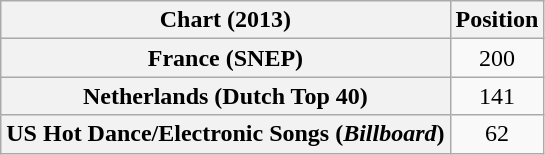<table class="wikitable sortable plainrowheaders" style="text-align:center">
<tr>
<th scope="col">Chart (2013)</th>
<th scope="col">Position</th>
</tr>
<tr>
<th scope="row">France (SNEP)</th>
<td>200</td>
</tr>
<tr>
<th scope="row">Netherlands (Dutch Top 40)</th>
<td>141</td>
</tr>
<tr>
<th scope="row">US Hot Dance/Electronic Songs (<em>Billboard</em>)</th>
<td>62</td>
</tr>
</table>
